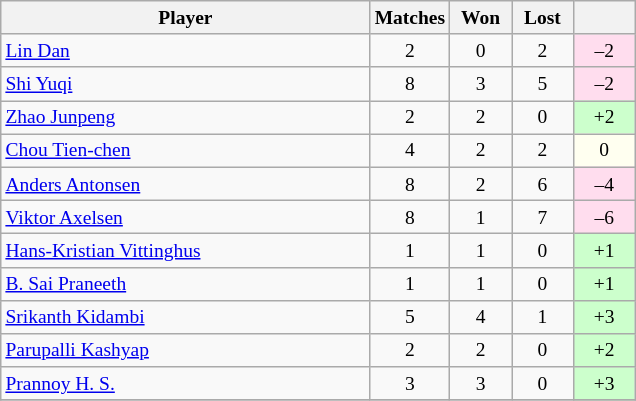<table class=wikitable style="text-align:center; font-size:small">
<tr>
<th width="240">Player</th>
<th width="45">Matches</th>
<th width="35">Won</th>
<th width="35">Lost</th>
<th width="35"></th>
</tr>
<tr>
<td align="left"> <a href='#'>Lin Dan</a></td>
<td>2</td>
<td>0</td>
<td>2</td>
<td bgcolor="#ffddee">–2</td>
</tr>
<tr>
<td align="left"> <a href='#'>Shi Yuqi</a></td>
<td>8</td>
<td>3</td>
<td>5</td>
<td bgcolor="#ffddee">–2</td>
</tr>
<tr>
<td align="left"> <a href='#'>Zhao Junpeng</a></td>
<td>2</td>
<td>2</td>
<td>0</td>
<td bgcolor="#ccffcc">+2</td>
</tr>
<tr>
<td align="left"> <a href='#'>Chou Tien-chen</a></td>
<td>4</td>
<td>2</td>
<td>2</td>
<td bgcolor="#fffff0">0</td>
</tr>
<tr>
<td align="left"> <a href='#'>Anders Antonsen</a></td>
<td>8</td>
<td>2</td>
<td>6</td>
<td bgcolor="#ffddee">–4</td>
</tr>
<tr>
<td align="left"> <a href='#'>Viktor Axelsen</a></td>
<td>8</td>
<td>1</td>
<td>7</td>
<td bgcolor="#ffddee">–6</td>
</tr>
<tr>
<td align="left"> <a href='#'>Hans-Kristian Vittinghus</a></td>
<td>1</td>
<td>1</td>
<td>0</td>
<td bgcolor="#ccffcc">+1</td>
</tr>
<tr>
<td align="left"> <a href='#'>B. Sai Praneeth</a></td>
<td>1</td>
<td>1</td>
<td>0</td>
<td bgcolor="#ccffcc">+1</td>
</tr>
<tr>
<td align="left"> <a href='#'>Srikanth Kidambi</a></td>
<td>5</td>
<td>4</td>
<td>1</td>
<td bgcolor="#ccffcc">+3</td>
</tr>
<tr>
<td align="left"> <a href='#'>Parupalli Kashyap</a></td>
<td>2</td>
<td>2</td>
<td>0</td>
<td bgcolor="#ccffcc">+2</td>
</tr>
<tr>
<td align="left"> <a href='#'>Prannoy H. S.</a></td>
<td>3</td>
<td>3</td>
<td>0</td>
<td bgcolor="#ccffcc">+3</td>
</tr>
<tr>
</tr>
</table>
